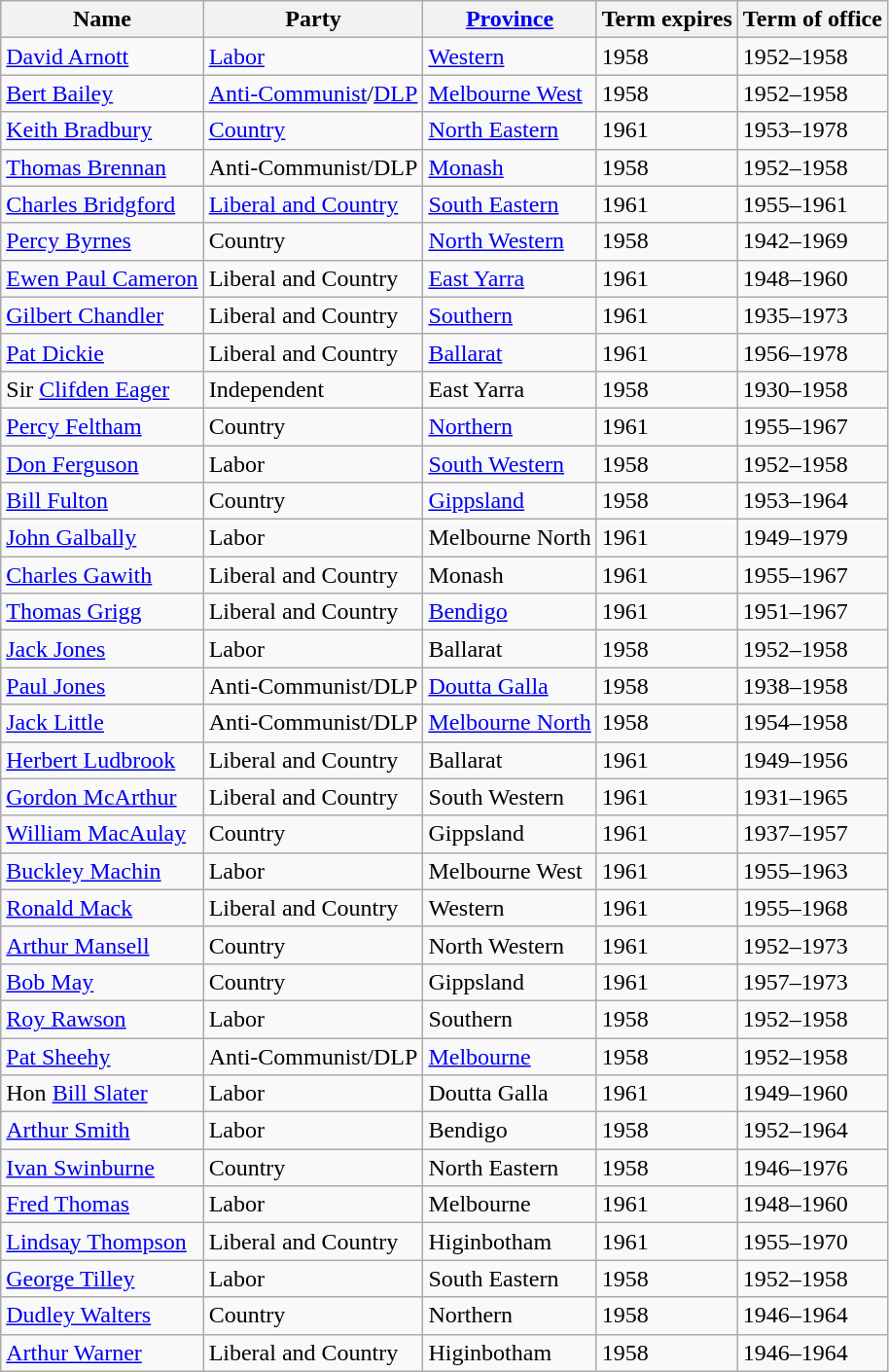<table class="wikitable sortable">
<tr>
<th>Name</th>
<th>Party</th>
<th><a href='#'>Province</a></th>
<th>Term expires</th>
<th>Term of office</th>
</tr>
<tr>
<td><a href='#'>David Arnott</a></td>
<td><a href='#'>Labor</a></td>
<td><a href='#'>Western</a></td>
<td>1958</td>
<td>1952–1958</td>
</tr>
<tr>
<td><a href='#'>Bert Bailey</a></td>
<td><a href='#'>Anti-Communist</a>/<a href='#'>DLP</a></td>
<td><a href='#'>Melbourne West</a></td>
<td>1958</td>
<td>1952–1958</td>
</tr>
<tr>
<td><a href='#'>Keith Bradbury</a></td>
<td><a href='#'>Country</a></td>
<td><a href='#'>North Eastern</a></td>
<td>1961</td>
<td>1953–1978</td>
</tr>
<tr>
<td><a href='#'>Thomas Brennan</a></td>
<td>Anti-Communist/DLP</td>
<td><a href='#'>Monash</a></td>
<td>1958</td>
<td>1952–1958</td>
</tr>
<tr>
<td><a href='#'>Charles Bridgford</a></td>
<td><a href='#'>Liberal and Country</a></td>
<td><a href='#'>South Eastern</a></td>
<td>1961</td>
<td>1955–1961</td>
</tr>
<tr>
<td><a href='#'>Percy Byrnes</a></td>
<td>Country</td>
<td><a href='#'>North Western</a></td>
<td>1958</td>
<td>1942–1969</td>
</tr>
<tr>
<td><a href='#'>Ewen Paul Cameron</a></td>
<td>Liberal and Country</td>
<td><a href='#'>East Yarra</a></td>
<td>1961</td>
<td>1948–1960</td>
</tr>
<tr>
<td><a href='#'>Gilbert Chandler</a></td>
<td>Liberal and Country</td>
<td><a href='#'>Southern</a></td>
<td>1961</td>
<td>1935–1973</td>
</tr>
<tr>
<td><a href='#'>Pat Dickie</a></td>
<td>Liberal and Country</td>
<td><a href='#'>Ballarat</a></td>
<td>1961</td>
<td>1956–1978</td>
</tr>
<tr>
<td>Sir <a href='#'>Clifden Eager</a></td>
<td>Independent</td>
<td>East Yarra</td>
<td>1958</td>
<td>1930–1958</td>
</tr>
<tr>
<td><a href='#'>Percy Feltham</a></td>
<td>Country</td>
<td><a href='#'>Northern</a></td>
<td>1961</td>
<td>1955–1967</td>
</tr>
<tr>
<td><a href='#'>Don Ferguson</a></td>
<td>Labor</td>
<td><a href='#'>South Western</a></td>
<td>1958</td>
<td>1952–1958</td>
</tr>
<tr>
<td><a href='#'>Bill Fulton</a></td>
<td>Country</td>
<td><a href='#'>Gippsland</a></td>
<td>1958</td>
<td>1953–1964</td>
</tr>
<tr>
<td><a href='#'>John Galbally</a></td>
<td>Labor</td>
<td>Melbourne North</td>
<td>1961</td>
<td>1949–1979</td>
</tr>
<tr>
<td><a href='#'>Charles Gawith</a></td>
<td>Liberal and Country</td>
<td>Monash</td>
<td>1961</td>
<td>1955–1967</td>
</tr>
<tr>
<td><a href='#'>Thomas Grigg</a></td>
<td>Liberal and Country</td>
<td><a href='#'>Bendigo</a></td>
<td>1961</td>
<td>1951–1967</td>
</tr>
<tr>
<td><a href='#'>Jack Jones</a></td>
<td>Labor</td>
<td>Ballarat</td>
<td>1958</td>
<td>1952–1958</td>
</tr>
<tr>
<td><a href='#'>Paul Jones</a></td>
<td>Anti-Communist/DLP</td>
<td><a href='#'>Doutta Galla</a></td>
<td>1958</td>
<td>1938–1958</td>
</tr>
<tr>
<td><a href='#'>Jack Little</a></td>
<td>Anti-Communist/DLP</td>
<td><a href='#'>Melbourne North</a></td>
<td>1958</td>
<td>1954–1958</td>
</tr>
<tr>
<td><a href='#'>Herbert Ludbrook</a></td>
<td>Liberal and Country</td>
<td>Ballarat</td>
<td>1961</td>
<td>1949–1956</td>
</tr>
<tr>
<td><a href='#'>Gordon McArthur</a></td>
<td>Liberal and Country</td>
<td>South Western</td>
<td>1961</td>
<td>1931–1965</td>
</tr>
<tr>
<td><a href='#'>William MacAulay</a></td>
<td>Country</td>
<td>Gippsland</td>
<td>1961</td>
<td>1937–1957</td>
</tr>
<tr>
<td><a href='#'>Buckley Machin</a></td>
<td>Labor</td>
<td>Melbourne West</td>
<td>1961</td>
<td>1955–1963</td>
</tr>
<tr>
<td><a href='#'>Ronald Mack</a></td>
<td>Liberal and Country</td>
<td>Western</td>
<td>1961</td>
<td>1955–1968</td>
</tr>
<tr>
<td><a href='#'>Arthur Mansell</a></td>
<td>Country</td>
<td>North Western</td>
<td>1961</td>
<td>1952–1973</td>
</tr>
<tr>
<td><a href='#'>Bob May</a></td>
<td>Country</td>
<td>Gippsland</td>
<td>1961</td>
<td>1957–1973</td>
</tr>
<tr>
<td><a href='#'>Roy Rawson</a></td>
<td>Labor</td>
<td>Southern</td>
<td>1958</td>
<td>1952–1958</td>
</tr>
<tr>
<td><a href='#'>Pat Sheehy</a></td>
<td>Anti-Communist/DLP</td>
<td><a href='#'>Melbourne</a></td>
<td>1958</td>
<td>1952–1958</td>
</tr>
<tr>
<td>Hon <a href='#'>Bill Slater</a></td>
<td>Labor</td>
<td>Doutta Galla</td>
<td>1961</td>
<td>1949–1960</td>
</tr>
<tr>
<td><a href='#'>Arthur Smith</a></td>
<td>Labor</td>
<td>Bendigo</td>
<td>1958</td>
<td>1952–1964</td>
</tr>
<tr>
<td><a href='#'>Ivan Swinburne</a></td>
<td>Country</td>
<td>North Eastern</td>
<td>1958</td>
<td>1946–1976</td>
</tr>
<tr>
<td><a href='#'>Fred Thomas</a></td>
<td>Labor</td>
<td>Melbourne</td>
<td>1961</td>
<td>1948–1960</td>
</tr>
<tr>
<td><a href='#'>Lindsay Thompson</a></td>
<td>Liberal and Country</td>
<td>Higinbotham</td>
<td>1961</td>
<td>1955–1970</td>
</tr>
<tr>
<td><a href='#'>George Tilley</a></td>
<td>Labor</td>
<td>South Eastern</td>
<td>1958</td>
<td>1952–1958</td>
</tr>
<tr>
<td><a href='#'>Dudley Walters</a></td>
<td>Country</td>
<td>Northern</td>
<td>1958</td>
<td>1946–1964</td>
</tr>
<tr>
<td><a href='#'>Arthur Warner</a></td>
<td>Liberal and Country</td>
<td>Higinbotham</td>
<td>1958</td>
<td>1946–1964</td>
</tr>
</table>
